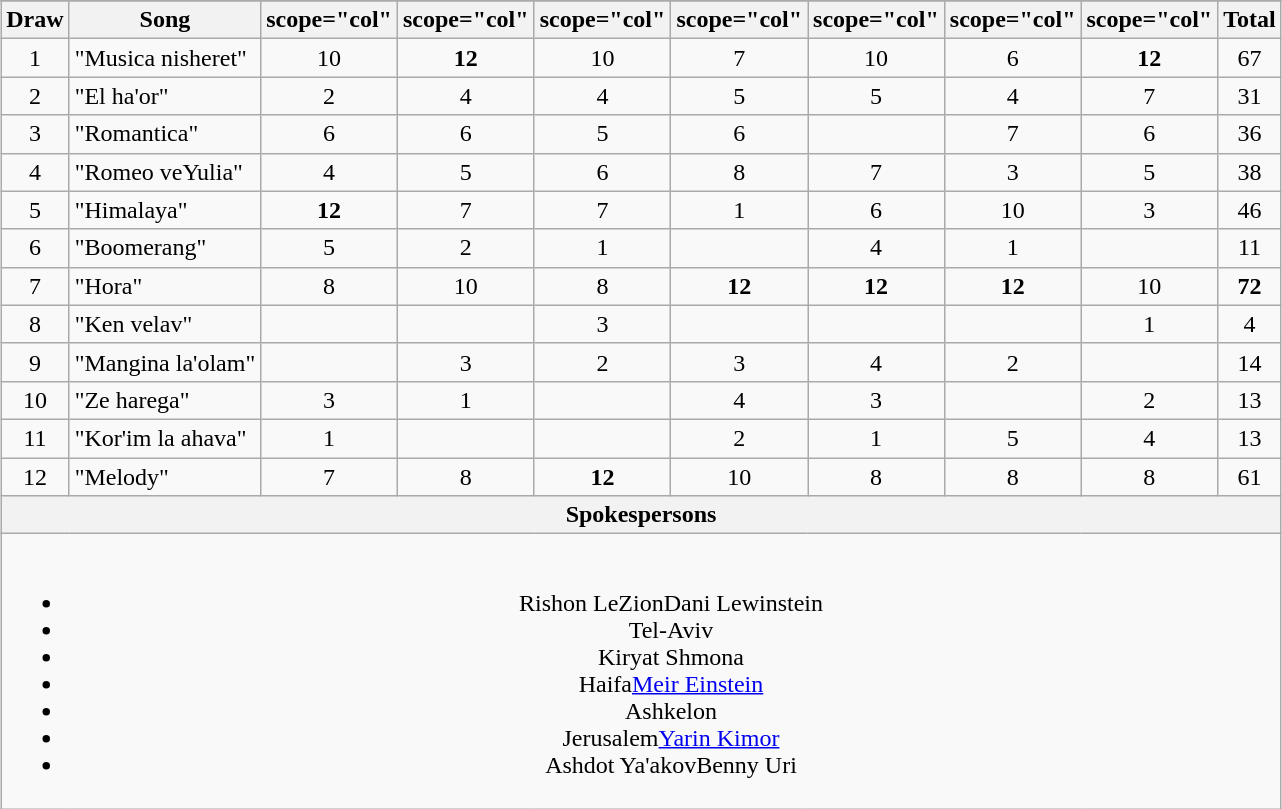<table class="wikitable plainrowheaders" style="margin: 1em auto 1em auto; text-align:center;">
<tr>
</tr>
<tr>
<th scope="col">Draw</th>
<th scope="col">Song</th>
<th>scope="col" </th>
<th>scope="col" </th>
<th>scope="col" </th>
<th>scope="col" </th>
<th>scope="col" </th>
<th>scope="col" </th>
<th>scope="col" </th>
<th scope="col">Total</th>
</tr>
<tr>
<td>1</td>
<td align="left">"Musica nisheret"</td>
<td style="text-align:center">10</td>
<td style="text-align:center"><strong>12</strong></td>
<td style="text-align:center">10</td>
<td style="text-align:center">7</td>
<td style="text-align:center">10</td>
<td style="text-align:center">6</td>
<td style="text-align:center"><strong>12</strong></td>
<td style="text-align:center">67</td>
</tr>
<tr>
<td>2</td>
<td align="left">"El ha'or"</td>
<td style="text-align:center">2</td>
<td style="text-align:center">4</td>
<td style="text-align:center">4</td>
<td style="text-align:center">5</td>
<td style="text-align:center">5</td>
<td style="text-align:center">4</td>
<td style="text-align:center">7</td>
<td style="text-align:center">31</td>
</tr>
<tr>
<td>3</td>
<td align="left">"Romantica"</td>
<td style="text-align:center">6</td>
<td style="text-align:center">6</td>
<td style="text-align:center">5</td>
<td style="text-align:center">6</td>
<td style="text-align:center"></td>
<td style="text-align:center">7</td>
<td style="text-align:center">6</td>
<td style="text-align:center">36</td>
</tr>
<tr>
<td>4</td>
<td align="left">"Romeo veYulia"</td>
<td style="text-align:center">4</td>
<td style="text-align:center">5</td>
<td style="text-align:center">6</td>
<td style="text-align:center">8</td>
<td style="text-align:center">7</td>
<td style="text-align:center">3</td>
<td style="text-align:center">5</td>
<td style="text-align:center">38</td>
</tr>
<tr>
<td>5</td>
<td align="left">"Himalaya"</td>
<td style="text-align:center"><strong>12</strong></td>
<td style="text-align:center">7</td>
<td style="text-align:center">7</td>
<td style="text-align:center">1</td>
<td style="text-align:center">6</td>
<td style="text-align:center">10</td>
<td style="text-align:center">3</td>
<td style="text-align:center">46</td>
</tr>
<tr>
<td>6</td>
<td align="left">"Boomerang"</td>
<td style="text-align:center">5</td>
<td style="text-align:center">2</td>
<td style="text-align:center">1</td>
<td style="text-align:center"></td>
<td style="text-align:center">4</td>
<td style="text-align:center">1</td>
<td style="text-align:center"></td>
<td style="text-align:center">11</td>
</tr>
<tr>
<td>7</td>
<td align="left">"Hora"</td>
<td style="text-align:center">8</td>
<td style="text-align:center">10</td>
<td style="text-align:center">8</td>
<td style="text-align:center"><strong>12</strong></td>
<td style="text-align:center"><strong>12</strong></td>
<td style="text-align:center"><strong>12</strong></td>
<td style="text-align:center">10</td>
<td style="text-align:center"><strong>72</strong></td>
</tr>
<tr>
<td>8</td>
<td align="left">"Ken velav"</td>
<td style="text-align:center"></td>
<td style="text-align:center"></td>
<td style="text-align:center">3</td>
<td style="text-align:center"></td>
<td style="text-align:center"></td>
<td style="text-align:center"></td>
<td style="text-align:center">1</td>
<td style="text-align:center">4</td>
</tr>
<tr>
<td>9</td>
<td align="left">"Mangina la'olam"</td>
<td style="text-align:center"></td>
<td style="text-align:center">3</td>
<td style="text-align:center">2</td>
<td style="text-align:center">3</td>
<td style="text-align:center">4</td>
<td style="text-align:center">2</td>
<td style="text-align:center"></td>
<td style="text-align:center">14</td>
</tr>
<tr>
<td>10</td>
<td align="left">"Ze harega"</td>
<td style="text-align:center">3</td>
<td style="text-align:center">1</td>
<td style="text-align:center"></td>
<td style="text-align:center">4</td>
<td style="text-align:center">3</td>
<td style="text-align:center"></td>
<td style="text-align:center">2</td>
<td style="text-align:center">13</td>
</tr>
<tr>
<td>11</td>
<td align="left">"Kor'im la ahava"</td>
<td style="text-align:center">1</td>
<td style="text-align:center"></td>
<td style="text-align:center"></td>
<td style="text-align:center">2</td>
<td style="text-align:center">1</td>
<td style="text-align:center">5</td>
<td style="text-align:center">4</td>
<td style="text-align:center">13</td>
</tr>
<tr>
<td>12</td>
<td align="left">"Melody"</td>
<td style="text-align:center">7</td>
<td style="text-align:center">8</td>
<td style="text-align:center"><strong>12</strong></td>
<td style="text-align:center">10</td>
<td style="text-align:center">8</td>
<td style="text-align:center">8</td>
<td style="text-align:center">8</td>
<td style="text-align:center">61</td>
</tr>
<tr>
<th colspan="10">Spokespersons</th>
</tr>
<tr>
<td colspan="10"><br><ul><li>Rishon LeZionDani Lewinstein</li><li>Tel-Aviv</li><li>Kiryat Shmona</li><li>Haifa<a href='#'>Meir Einstein</a></li><li>Ashkelon</li><li>Jerusalem<a href='#'>Yarin Kimor</a></li><li>Ashdot Ya'akovBenny Uri</li></ul></td>
</tr>
</table>
